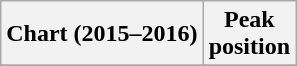<table class="wikitable">
<tr>
<th align="left">Chart (2015–2016)</th>
<th align="center">Peak<br>position</th>
</tr>
<tr>
</tr>
</table>
